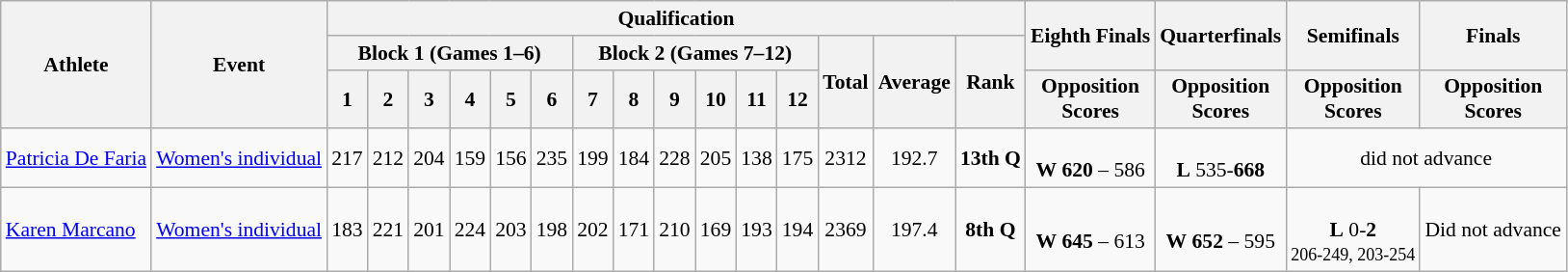<table class="wikitable" style="font-size:90%;">
<tr>
<th rowspan=3>Athlete</th>
<th rowspan=3>Event</th>
<th colspan=15>Qualification</th>
<th rowspan=2>Eighth Finals</th>
<th rowspan=2>Quarterfinals</th>
<th rowspan=2>Semifinals</th>
<th rowspan=2>Finals</th>
</tr>
<tr>
<th colspan=6>Block 1 (Games 1–6)</th>
<th colspan=6>Block 2 (Games 7–12)</th>
<th rowspan=2>Total</th>
<th rowspan=2>Average</th>
<th rowspan=2>Rank</th>
</tr>
<tr>
<th>1</th>
<th>2</th>
<th>3</th>
<th>4</th>
<th>5</th>
<th>6</th>
<th>7</th>
<th>8</th>
<th>9</th>
<th>10</th>
<th>11</th>
<th>12</th>
<th>Opposition<br>Scores</th>
<th>Opposition<br>Scores</th>
<th>Opposition<br>Scores</th>
<th>Opposition<br>Scores</th>
</tr>
<tr>
<td><a href='#'>Patricia De Faria</a></td>
<td><a href='#'>Women's individual</a></td>
<td align=center>217</td>
<td align=center>212</td>
<td align=center>204</td>
<td align=center>159</td>
<td align=center>156</td>
<td align=center>235</td>
<td align=center>199</td>
<td align=center>184</td>
<td align=center>228</td>
<td align=center>205</td>
<td align=center>138</td>
<td align=center>175</td>
<td align=center>2312</td>
<td align=center>192.7</td>
<td align=center><strong>13th Q</strong></td>
<td align=center><br><strong>W</strong> <strong>620</strong> – 586</td>
<td align=center><br><strong>L</strong> 535-<strong>668</strong></td>
<td style="text-align:center;" colspan="2">did not advance</td>
</tr>
<tr>
<td><a href='#'>Karen Marcano</a></td>
<td><a href='#'>Women's individual</a></td>
<td align=center>183</td>
<td align=center>221</td>
<td align=center>201</td>
<td align=center>224</td>
<td align=center>203</td>
<td align=center>198</td>
<td align=center>202</td>
<td align=center>171</td>
<td align=center>210</td>
<td align=center>169</td>
<td align=center>193</td>
<td align=center>194</td>
<td align=center>2369</td>
<td align=center>197.4</td>
<td align=center><strong>8th Q</strong></td>
<td align=center><br><strong>W</strong> <strong>645</strong> – 613</td>
<td align=center><br><strong>W</strong> <strong>652</strong> – 595</td>
<td align=center><br><strong>L</strong> 0-<strong>2</strong><br><small>206-249, 203-254</small><br></td>
<td align=center>Did not advance</td>
</tr>
</table>
